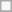<table class="wikitable" style="float: right; margin-top: 0; margin-left: 4px;">
<tr>
<td colspan="2"></td>
</tr>
<tr>
</tr>
</table>
